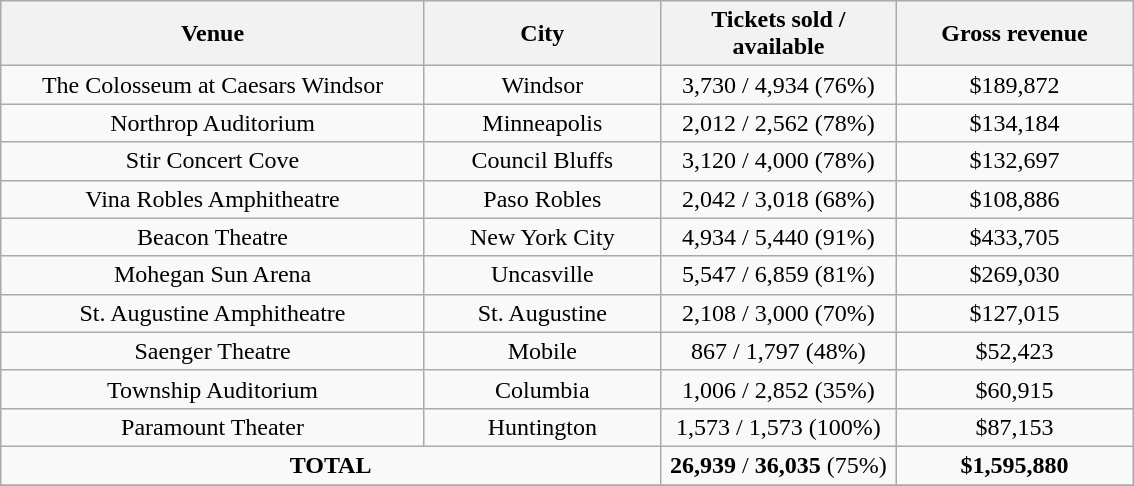<table class="wikitable" style="text-align:center">
<tr>
<th style="width:275px;">Venue</th>
<th style="width:150px;">City</th>
<th style="width:150px;">Tickets sold / available</th>
<th style="width:150px;">Gross revenue</th>
</tr>
<tr>
<td>The Colosseum at Caesars Windsor</td>
<td>Windsor</td>
<td>3,730 / 4,934 (76%)</td>
<td>$189,872</td>
</tr>
<tr>
<td>Northrop Auditorium</td>
<td>Minneapolis</td>
<td>2,012 / 2,562 (78%)</td>
<td>$134,184</td>
</tr>
<tr>
<td>Stir Concert Cove</td>
<td>Council Bluffs</td>
<td>3,120 / 4,000 (78%)</td>
<td>$132,697</td>
</tr>
<tr>
<td>Vina Robles Amphitheatre</td>
<td>Paso Robles</td>
<td>2,042 / 3,018 (68%)</td>
<td>$108,886</td>
</tr>
<tr>
<td>Beacon Theatre</td>
<td>New York City</td>
<td>4,934 / 5,440 (91%)</td>
<td>$433,705</td>
</tr>
<tr>
<td>Mohegan Sun Arena</td>
<td>Uncasville</td>
<td>5,547 / 6,859 (81%)</td>
<td>$269,030</td>
</tr>
<tr>
<td>St. Augustine Amphitheatre</td>
<td>St. Augustine</td>
<td>2,108 / 3,000 (70%)</td>
<td>$127,015</td>
</tr>
<tr>
<td>Saenger Theatre</td>
<td>Mobile</td>
<td>867 / 1,797 (48%)</td>
<td>$52,423</td>
</tr>
<tr>
<td>Township Auditorium</td>
<td>Columbia</td>
<td>1,006 / 2,852 (35%)</td>
<td>$60,915</td>
</tr>
<tr>
<td>Paramount Theater</td>
<td>Huntington</td>
<td>1,573 / 1,573 (100%)</td>
<td>$87,153</td>
</tr>
<tr>
<td colspan="2"><strong>TOTAL</strong></td>
<td><strong>26,939</strong> / <strong>36,035</strong> (75%)</td>
<td><strong>$1,595,880</strong></td>
</tr>
<tr>
</tr>
</table>
